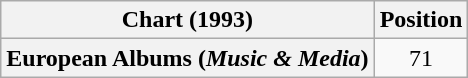<table class="wikitable plainrowheaders" style="text-align:center">
<tr>
<th scope="col">Chart (1993)</th>
<th scope="col">Position</th>
</tr>
<tr>
<th scope="row">European Albums (<em>Music & Media</em>)</th>
<td>71</td>
</tr>
</table>
